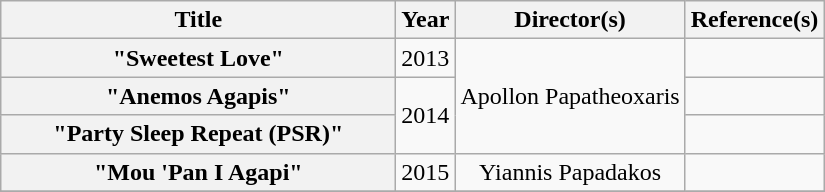<table class="wikitable plainrowheaders" style="text-align:center;">
<tr>
<th scope="col" style="width:16em;">Title</th>
<th scope="col" style="width:1em;">Year</th>
<th scope="col">Director(s)</th>
<th scope="col">Reference(s)</th>
</tr>
<tr>
<th scope="row">"Sweetest Love"</th>
<td>2013</td>
<td rowspan="3">Apollon Papatheoxaris</td>
<td></td>
</tr>
<tr>
<th scope="row">"Anemos Agapis"</th>
<td rowspan="2">2014</td>
<td></td>
</tr>
<tr>
<th scope="row">"Party Sleep Repeat (PSR)"</th>
<td></td>
</tr>
<tr>
<th scope="row">"Mou 'Pan I Agapi"</th>
<td>2015</td>
<td>Yiannis Papadakos</td>
<td></td>
</tr>
<tr>
</tr>
</table>
